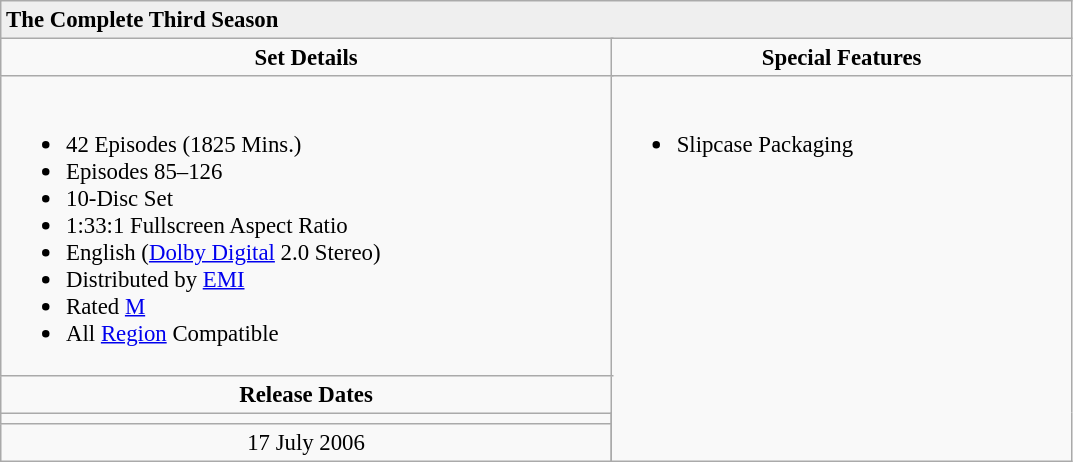<table class="wikitable" style="font-size: 95%;">
<tr style="background:#EFEFEF">
<td colspan="5"><strong>The Complete Third Season</strong></td>
</tr>
<tr>
<td align="center" width="350" colspan="3"><strong>Set Details</strong></td>
<td width="250" align="center"><strong>Special Features</strong></td>
</tr>
<tr valign="top">
<td colspan="3" align="left" width="400"><br><ul><li>42 Episodes (1825 Mins.)</li><li>Episodes 85–126</li><li>10-Disc Set</li><li>1:33:1 Fullscreen Aspect Ratio</li><li>English (<a href='#'>Dolby Digital</a> 2.0 Stereo)</li><li>Distributed by <a href='#'>EMI</a></li><li>Rated <a href='#'>M</a></li><li>All <a href='#'>Region</a> Compatible</li></ul></td>
<td rowspan="4" align="left" width="300"><br><ul><li>Slipcase Packaging</li></ul></td>
</tr>
<tr>
<td colspan="3" align="center"><strong>Release Dates</strong></td>
</tr>
<tr>
<td align="center"></td>
</tr>
<tr>
<td align="center">17 July 2006</td>
</tr>
</table>
